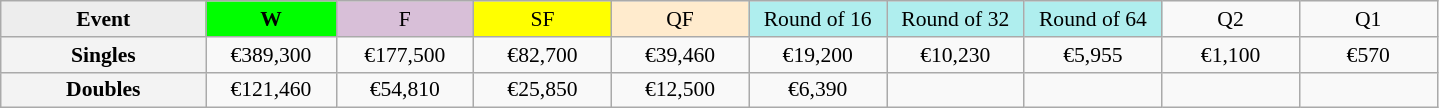<table class=wikitable style=font-size:90%;text-align:center>
<tr>
<td width=130 bgcolor=ededed><strong>Event</strong></td>
<td width=80 bgcolor=lime><strong>W</strong></td>
<td width=85 bgcolor=thistle>F</td>
<td width=85 bgcolor=ffff00>SF</td>
<td width=85 bgcolor=ffebcd>QF</td>
<td width=85 bgcolor=afeeee>Round of 16</td>
<td width=85 bgcolor=afeeee>Round of 32</td>
<td width=85 bgcolor=afeeee>Round of 64</td>
<td width=85>Q2</td>
<td width=85>Q1</td>
</tr>
<tr>
<th style=background:#f3f3f3>Singles</th>
<td>€389,300</td>
<td>€177,500</td>
<td>€82,700</td>
<td>€39,460</td>
<td>€19,200</td>
<td>€10,230</td>
<td>€5,955</td>
<td>€1,100</td>
<td>€570</td>
</tr>
<tr>
<th style=background:#f3f3f3>Doubles</th>
<td>€121,460</td>
<td>€54,810</td>
<td>€25,850</td>
<td>€12,500</td>
<td>€6,390</td>
<td></td>
<td></td>
<td></td>
<td></td>
</tr>
</table>
